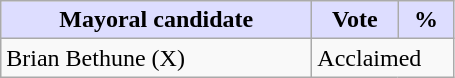<table class="wikitable">
<tr>
<th style="background:#ddf; width:200px;">Mayoral candidate</th>
<th style="background:#ddf; width:50px;">Vote</th>
<th style="background:#ddf; width:30px;">%</th>
</tr>
<tr>
<td>Brian Bethune (X)</td>
<td colspan="2">Acclaimed</td>
</tr>
</table>
